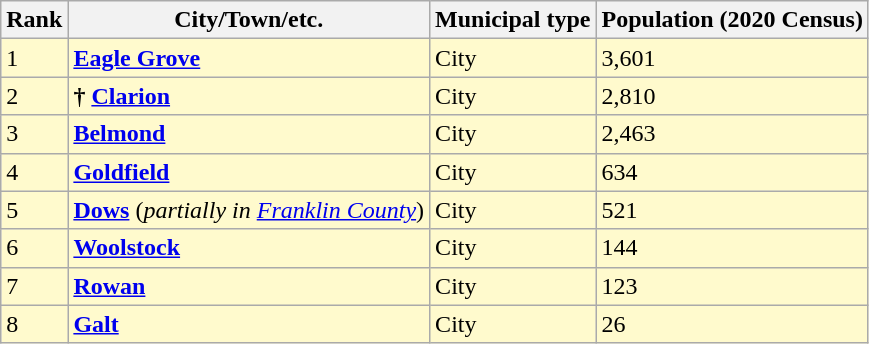<table class="wikitable sortable">
<tr>
<th>Rank</th>
<th>City/Town/etc.</th>
<th>Municipal type</th>
<th>Population (2020 Census)</th>
</tr>
<tr style="background-color:#FFFACD;">
<td>1</td>
<td><strong><a href='#'>Eagle Grove</a></strong></td>
<td>City</td>
<td>3,601</td>
</tr>
<tr style="background-color:#FFFACD;">
<td>2</td>
<td><strong>†</strong> <strong><a href='#'>Clarion</a></strong></td>
<td>City</td>
<td>2,810</td>
</tr>
<tr style="background-color:#FFFACD;">
<td>3</td>
<td><strong><a href='#'>Belmond</a></strong></td>
<td>City</td>
<td>2,463</td>
</tr>
<tr style="background-color:#FFFACD;">
<td>4</td>
<td><strong><a href='#'>Goldfield</a></strong></td>
<td>City</td>
<td>634</td>
</tr>
<tr style="background-color:#FFFACD;">
<td>5</td>
<td><strong><a href='#'>Dows</a></strong>  (<em>partially in <a href='#'>Franklin County</a></em>)</td>
<td>City</td>
<td>521</td>
</tr>
<tr style="background-color:#FFFACD;">
<td>6</td>
<td><strong><a href='#'>Woolstock</a></strong></td>
<td>City</td>
<td>144</td>
</tr>
<tr style="background-color:#FFFACD;">
<td>7</td>
<td><strong><a href='#'>Rowan</a></strong></td>
<td>City</td>
<td>123</td>
</tr>
<tr style="background-color:#FFFACD;">
<td>8</td>
<td><strong><a href='#'>Galt</a></strong></td>
<td>City</td>
<td>26</td>
</tr>
</table>
